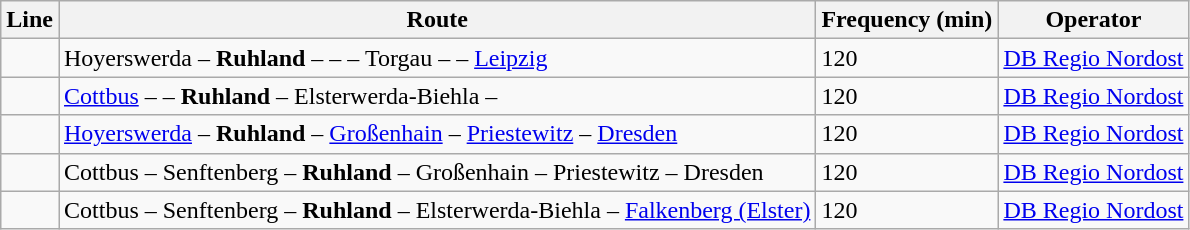<table class="wikitable">
<tr>
<th>Line</th>
<th>Route</th>
<th>Frequency (min)</th>
<th>Operator</th>
</tr>
<tr>
<td align="center"></td>
<td>Hoyerswerda – <strong>Ruhland</strong> –  –  – Torgau –  – <a href='#'>Leipzig</a></td>
<td>120</td>
<td><a href='#'>DB Regio Nordost</a></td>
</tr>
<tr>
<td align="center"></td>
<td><a href='#'>Cottbus</a> –  – <strong>Ruhland</strong> – Elsterwerda-Biehla – </td>
<td>120</td>
<td><a href='#'>DB Regio Nordost</a></td>
</tr>
<tr>
<td align="center"></td>
<td><a href='#'>Hoyerswerda</a> – <strong>Ruhland</strong> – <a href='#'>Großenhain</a> – <a href='#'>Priestewitz</a> – <a href='#'>Dresden</a></td>
<td>120</td>
<td><a href='#'>DB Regio Nordost</a></td>
</tr>
<tr>
<td align="center"></td>
<td>Cottbus – Senftenberg – <strong>Ruhland</strong> – Großenhain – Priestewitz – Dresden</td>
<td>120</td>
<td><a href='#'>DB Regio Nordost</a></td>
</tr>
<tr>
<td align="center"></td>
<td>Cottbus – Senftenberg – <strong>Ruhland</strong> – Elsterwerda-Biehla – <a href='#'>Falkenberg (Elster)</a></td>
<td>120</td>
<td><a href='#'>DB Regio Nordost</a></td>
</tr>
</table>
